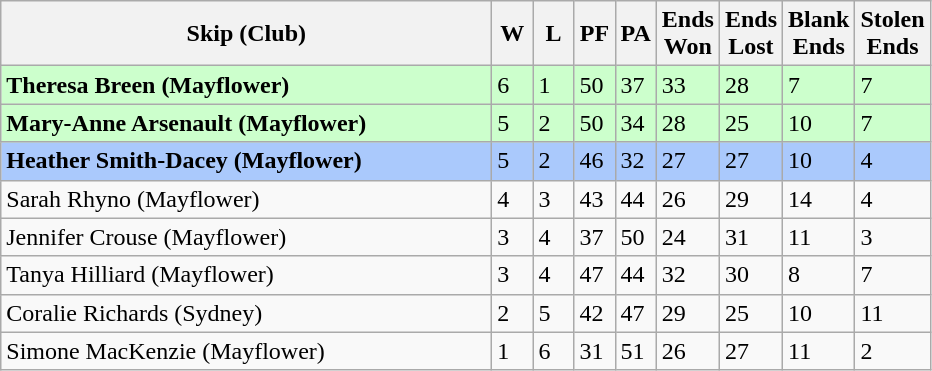<table class="wikitable">
<tr>
<th bgcolor="#efefef" width="320">Skip (Club)</th>
<th bgcolor="#efefef" width="20">W</th>
<th bgcolor="#efefef" width="20">L</th>
<th bgcolor="#efefef" width="20">PF</th>
<th bgcolor="#efefef" width="20">PA</th>
<th bgcolor="#efefef" width="20">Ends <br> Won</th>
<th bgcolor="#efefef" width="20">Ends <br> Lost</th>
<th bgcolor="#efefef" width="20">Blank <br> Ends</th>
<th bgcolor="#efefef" width="20">Stolen <br> Ends</th>
</tr>
<tr bgcolor="#ccffcc">
<td><strong>Theresa Breen (Mayflower)</strong></td>
<td>6</td>
<td>1</td>
<td>50</td>
<td>37</td>
<td>33</td>
<td>28</td>
<td>7</td>
<td>7</td>
</tr>
<tr bgcolor="#ccffcc">
<td><strong>Mary-Anne Arsenault (Mayflower)</strong></td>
<td>5</td>
<td>2</td>
<td>50</td>
<td>34</td>
<td>28</td>
<td>25</td>
<td>10</td>
<td>7</td>
</tr>
<tr bgcolor="#aac9fc">
<td><strong>Heather Smith-Dacey (Mayflower)</strong></td>
<td>5</td>
<td>2</td>
<td>46</td>
<td>32</td>
<td>27</td>
<td>27</td>
<td>10</td>
<td>4</td>
</tr>
<tr>
<td>Sarah Rhyno (Mayflower)</td>
<td>4</td>
<td>3</td>
<td>43</td>
<td>44</td>
<td>26</td>
<td>29</td>
<td>14</td>
<td>4</td>
</tr>
<tr>
<td>Jennifer Crouse (Mayflower)</td>
<td>3</td>
<td>4</td>
<td>37</td>
<td>50</td>
<td>24</td>
<td>31</td>
<td>11</td>
<td>3</td>
</tr>
<tr>
<td>Tanya Hilliard (Mayflower)</td>
<td>3</td>
<td>4</td>
<td>47</td>
<td>44</td>
<td>32</td>
<td>30</td>
<td>8</td>
<td>7</td>
</tr>
<tr>
<td>Coralie Richards (Sydney)</td>
<td>2</td>
<td>5</td>
<td>42</td>
<td>47</td>
<td>29</td>
<td>25</td>
<td>10</td>
<td>11</td>
</tr>
<tr>
<td>Simone MacKenzie (Mayflower)</td>
<td>1</td>
<td>6</td>
<td>31</td>
<td>51</td>
<td>26</td>
<td>27</td>
<td>11</td>
<td>2</td>
</tr>
</table>
